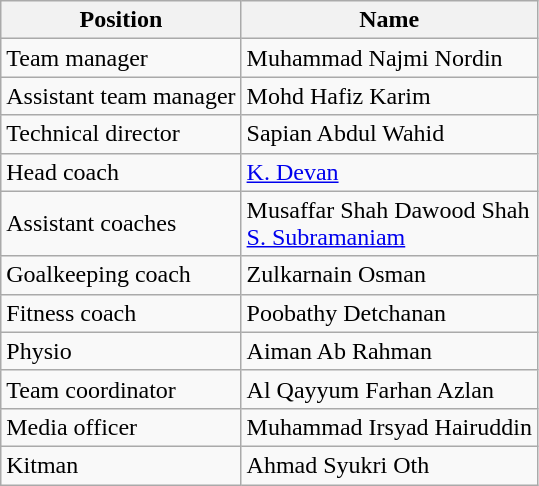<table class="wikitable">
<tr>
<th>Position</th>
<th>Name</th>
</tr>
<tr>
<td>Team manager</td>
<td> Muhammad Najmi Nordin</td>
</tr>
<tr>
<td>Assistant team manager</td>
<td> Mohd Hafiz Karim</td>
</tr>
<tr>
<td>Technical director</td>
<td> Sapian Abdul Wahid</td>
</tr>
<tr>
<td>Head coach</td>
<td> <a href='#'>K. Devan</a></td>
</tr>
<tr>
<td>Assistant coaches</td>
<td> Musaffar Shah Dawood Shah <br>  <a href='#'>S. Subramaniam</a></td>
</tr>
<tr>
<td>Goalkeeping coach</td>
<td> Zulkarnain Osman</td>
</tr>
<tr>
<td>Fitness coach</td>
<td> Poobathy Detchanan</td>
</tr>
<tr>
<td>Physio</td>
<td> Aiman Ab Rahman</td>
</tr>
<tr>
<td>Team coordinator</td>
<td> Al Qayyum Farhan Azlan</td>
</tr>
<tr>
<td>Media officer</td>
<td> Muhammad Irsyad Hairuddin</td>
</tr>
<tr>
<td>Kitman</td>
<td> Ahmad Syukri Oth</td>
</tr>
</table>
